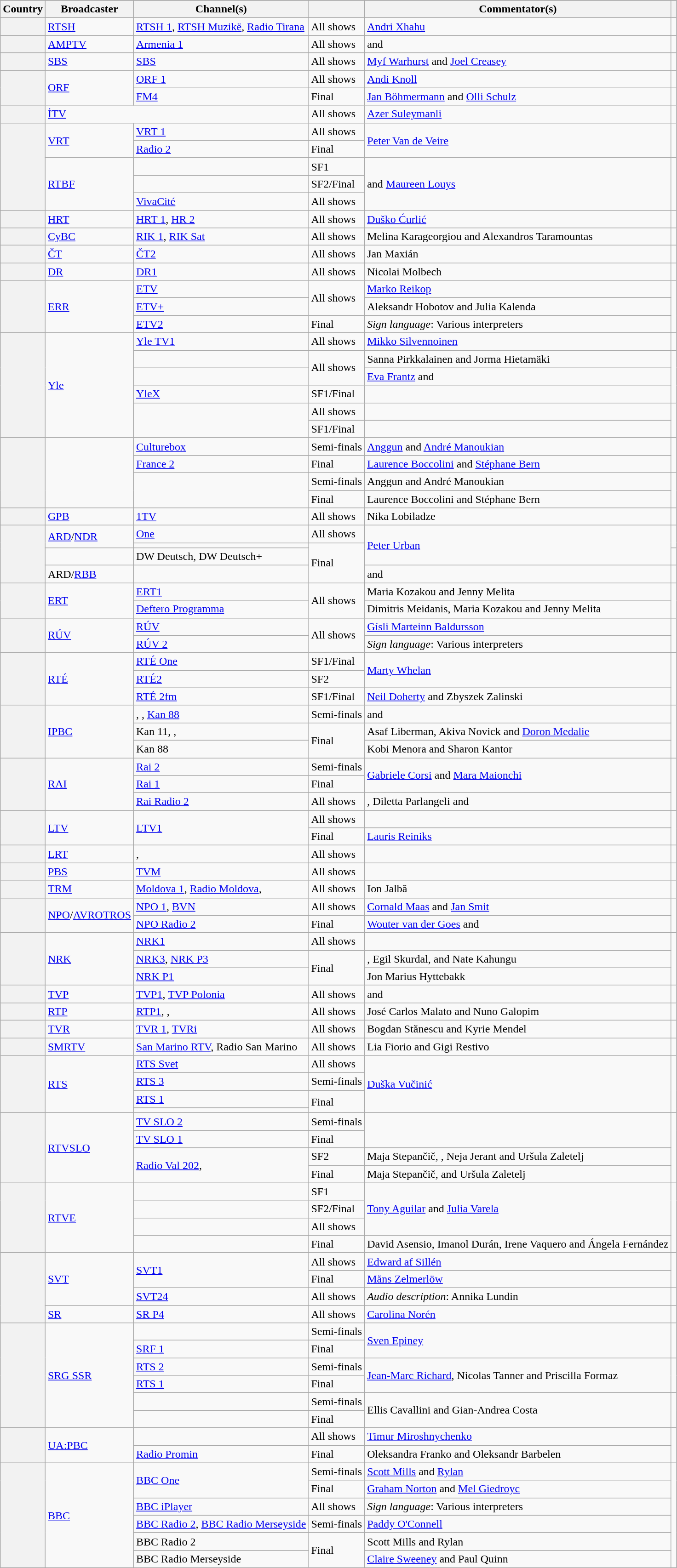<table class="wikitable plainrowheaders">
<tr>
</tr>
<tr>
<th scope="col">Country</th>
<th scope="col">Broadcaster</th>
<th scope="col">Channel(s)</th>
<th scope="col"></th>
<th scope="col">Commentator(s)</th>
<th scope="col"></th>
</tr>
<tr>
<th scope="row"></th>
<td><a href='#'>RTSH</a></td>
<td><a href='#'>RTSH 1</a>, <a href='#'>RTSH Muzikë</a>, <a href='#'>Radio Tirana</a></td>
<td>All shows</td>
<td><a href='#'>Andri Xhahu</a></td>
<td></td>
</tr>
<tr>
<th scope="row"></th>
<td><a href='#'>AMPTV</a></td>
<td><a href='#'>Armenia 1</a></td>
<td>All shows</td>
<td> and </td>
<td></td>
</tr>
<tr>
<th scope="row"></th>
<td><a href='#'>SBS</a></td>
<td><a href='#'>SBS</a></td>
<td>All shows</td>
<td><a href='#'>Myf Warhurst</a> and <a href='#'>Joel Creasey</a></td>
<td></td>
</tr>
<tr>
<th scope="rowgroup" rowspan="2"></th>
<td rowspan="2"><a href='#'>ORF</a></td>
<td><a href='#'>ORF 1</a></td>
<td>All shows</td>
<td><a href='#'>Andi Knoll</a></td>
<td></td>
</tr>
<tr>
<td><a href='#'>FM4</a></td>
<td>Final</td>
<td><a href='#'>Jan Böhmermann</a> and <a href='#'>Olli Schulz</a></td>
<td></td>
</tr>
<tr>
<th scope="row"></th>
<td colspan="2"><a href='#'>İTV</a></td>
<td>All shows</td>
<td><a href='#'>Azer Suleymanli</a></td>
<td></td>
</tr>
<tr>
<th rowspan="5" scope="rowgroup"></th>
<td rowspan="2"><a href='#'>VRT</a></td>
<td><a href='#'>VRT 1</a></td>
<td>All shows</td>
<td rowspan="2"><a href='#'>Peter Van de Veire</a></td>
<td rowspan="2"></td>
</tr>
<tr>
<td><a href='#'>Radio 2</a></td>
<td>Final</td>
</tr>
<tr>
<td rowspan="3"><a href='#'>RTBF</a></td>
<td></td>
<td>SF1</td>
<td rowspan="3"> and <a href='#'>Maureen Louys</a></td>
<td rowspan="3"></td>
</tr>
<tr>
<td></td>
<td>SF2/Final</td>
</tr>
<tr>
<td><a href='#'>VivaCité</a></td>
<td>All shows</td>
</tr>
<tr>
<th scope="row"></th>
<td><a href='#'>HRT</a></td>
<td><a href='#'>HRT 1</a>, <a href='#'>HR 2</a></td>
<td>All shows</td>
<td><a href='#'>Duško Ćurlić</a></td>
<td></td>
</tr>
<tr>
<th scope="row"></th>
<td><a href='#'>CyBC</a></td>
<td><a href='#'>RIK 1</a>, <a href='#'>RIK Sat</a></td>
<td>All shows</td>
<td>Melina Karageorgiou and Alexandros Taramountas</td>
<td></td>
</tr>
<tr>
<th scope="row"></th>
<td><a href='#'>ČT</a></td>
<td><a href='#'>ČT2</a></td>
<td>All shows</td>
<td>Jan Maxián</td>
<td></td>
</tr>
<tr>
<th scope="row"></th>
<td><a href='#'>DR</a></td>
<td><a href='#'>DR1</a></td>
<td>All shows</td>
<td>Nicolai Molbech</td>
<td></td>
</tr>
<tr>
<th rowspan="3" scope="rowgroup"></th>
<td rowspan="3"><a href='#'>ERR</a></td>
<td><a href='#'>ETV</a></td>
<td rowspan="2">All shows</td>
<td><a href='#'>Marko Reikop</a></td>
<td rowspan="3"></td>
</tr>
<tr>
<td><a href='#'>ETV+</a></td>
<td>Aleksandr Hobotov and Julia Kalenda</td>
</tr>
<tr>
<td><a href='#'>ETV2</a></td>
<td>Final</td>
<td><em>Sign language</em>: Various interpreters</td>
</tr>
<tr>
<th scope="rowgroup" rowspan="6"></th>
<td rowspan="6"><a href='#'>Yle</a></td>
<td><a href='#'>Yle TV1</a></td>
<td>All shows</td>
<td><a href='#'>Mikko Silvennoinen</a></td>
<td></td>
</tr>
<tr>
<td></td>
<td rowspan="2">All shows</td>
<td>Sanna Pirkkalainen and Jorma Hietamäki</td>
<td rowspan="3"></td>
</tr>
<tr>
<td></td>
<td><a href='#'>Eva Frantz</a> and </td>
</tr>
<tr>
<td><a href='#'>YleX</a></td>
<td>SF1/Final</td>
<td></td>
</tr>
<tr>
<td rowspan="2"></td>
<td>All shows</td>
<td></td>
<td rowspan="2"></td>
</tr>
<tr>
<td>SF1/Final</td>
<td></td>
</tr>
<tr>
<th rowspan="4" scope="rowgroup"></th>
<td rowspan="4"></td>
<td><a href='#'>Culturebox</a></td>
<td>Semi‑finals</td>
<td><a href='#'>Anggun</a> and <a href='#'>André Manoukian</a></td>
<td rowspan="2"></td>
</tr>
<tr>
<td><a href='#'>France 2</a></td>
<td>Final</td>
<td><a href='#'>Laurence Boccolini</a> and <a href='#'>Stéphane Bern</a></td>
</tr>
<tr>
<td rowspan="2"></td>
<td>Semi‑finals</td>
<td>Anggun and André Manoukian</td>
<td rowspan="2"></td>
</tr>
<tr>
<td>Final</td>
<td>Laurence Boccolini and Stéphane Bern</td>
</tr>
<tr>
<th scope="row"></th>
<td><a href='#'>GPB</a></td>
<td><a href='#'>1TV</a></td>
<td>All shows</td>
<td>Nika Lobiladze</td>
<td></td>
</tr>
<tr>
<th scope="rowgroup" rowspan="4"></th>
<td rowspan="2"><a href='#'>ARD</a>/<a href='#'>NDR</a></td>
<td><a href='#'>One</a></td>
<td>All shows</td>
<td rowspan="3"><a href='#'>Peter Urban</a></td>
<td rowspan="2"></td>
</tr>
<tr>
<td></td>
<td rowspan="3">Final</td>
</tr>
<tr>
<td></td>
<td>DW Deutsch, DW Deutsch+</td>
<td></td>
</tr>
<tr>
<td>ARD/<a href='#'>RBB</a></td>
<td></td>
<td> and </td>
<td></td>
</tr>
<tr>
<th scope="rowgroup" rowspan="2"></th>
<td rowspan="2"><a href='#'>ERT</a></td>
<td><a href='#'>ERT1</a></td>
<td rowspan="2">All shows</td>
<td>Maria Kozakou and Jenny Melita</td>
<td rowspan="2"></td>
</tr>
<tr>
<td><a href='#'>Deftero Programma</a></td>
<td>Dimitris Meidanis, Maria Kozakou and Jenny Melita</td>
</tr>
<tr>
<th scope="rowgroup" rowspan="2"></th>
<td rowspan="2"><a href='#'>RÚV</a></td>
<td><a href='#'>RÚV</a></td>
<td rowspan="2">All shows</td>
<td><a href='#'>Gísli Marteinn Baldursson</a></td>
<td rowspan="2"></td>
</tr>
<tr>
<td><a href='#'>RÚV 2</a></td>
<td><em>Sign language</em>: Various interpreters</td>
</tr>
<tr>
<th scope="rowgroup" rowspan="3"></th>
<td rowspan="3"><a href='#'>RTÉ</a></td>
<td><a href='#'>RTÉ One</a></td>
<td>SF1/Final</td>
<td rowspan="2"><a href='#'>Marty Whelan</a></td>
<td rowspan="3"></td>
</tr>
<tr>
<td><a href='#'>RTÉ2</a></td>
<td>SF2</td>
</tr>
<tr>
<td><a href='#'>RTÉ 2fm</a></td>
<td>SF1/Final</td>
<td><a href='#'>Neil Doherty</a> and Zbyszek Zalinski</td>
</tr>
<tr>
<th rowspan="3" scope="rowgroup"></th>
<td rowspan="3"><a href='#'>IPBC</a></td>
<td>, , <a href='#'>Kan 88</a></td>
<td>Semi‑finals</td>
<td> and </td>
<td rowspan="3"></td>
</tr>
<tr>
<td>Kan 11, , </td>
<td rowspan="2">Final</td>
<td>Asaf Liberman, Akiva Novick and <a href='#'>Doron Medalie</a></td>
</tr>
<tr>
<td>Kan 88</td>
<td>Kobi Menora and Sharon Kantor</td>
</tr>
<tr>
<th scope="rowgroup" rowspan="3"></th>
<td rowspan="3"><a href='#'>RAI</a></td>
<td><a href='#'>Rai 2</a></td>
<td>Semi‑finals</td>
<td rowspan="2"><a href='#'>Gabriele Corsi</a> and <a href='#'>Mara Maionchi</a></td>
<td rowspan="3"></td>
</tr>
<tr>
<td><a href='#'>Rai 1</a></td>
<td>Final</td>
</tr>
<tr>
<td><a href='#'>Rai Radio 2</a></td>
<td>All shows</td>
<td>, Diletta Parlangeli and </td>
</tr>
<tr>
<th scope="rowgroup" rowspan="2"></th>
<td rowspan="2"><a href='#'>LTV</a></td>
<td rowspan="2"><a href='#'>LTV1</a></td>
<td>All shows</td>
<td></td>
<td rowspan="2"></td>
</tr>
<tr>
<td>Final</td>
<td><a href='#'>Lauris Reiniks</a></td>
</tr>
<tr>
<th scope="row"></th>
<td><a href='#'>LRT</a></td>
<td>, </td>
<td>All shows</td>
<td></td>
<td></td>
</tr>
<tr>
<th scope="row"></th>
<td><a href='#'>PBS</a></td>
<td><a href='#'>TVM</a></td>
<td>All shows</td>
<td></td>
<td></td>
</tr>
<tr>
<th scope="row"></th>
<td><a href='#'>TRM</a></td>
<td><a href='#'>Moldova 1</a>, <a href='#'>Radio Moldova</a>, </td>
<td>All shows</td>
<td>Ion Jalbă</td>
<td></td>
</tr>
<tr>
<th scope="rowgroup" rowspan="2"></th>
<td rowspan="2"><a href='#'>NPO</a>/<a href='#'>AVROTROS</a></td>
<td><a href='#'>NPO 1</a>, <a href='#'>BVN</a></td>
<td>All shows</td>
<td><a href='#'>Cornald Maas</a> and <a href='#'>Jan Smit</a></td>
<td rowspan="2"></td>
</tr>
<tr>
<td><a href='#'>NPO Radio 2</a></td>
<td>Final</td>
<td><a href='#'>Wouter van der Goes</a> and </td>
</tr>
<tr>
<th scope="rowgroup" rowspan="3"></th>
<td rowspan="3"><a href='#'>NRK</a></td>
<td><a href='#'>NRK1</a></td>
<td>All shows</td>
<td></td>
<td rowspan="3"></td>
</tr>
<tr>
<td><a href='#'>NRK3</a>, <a href='#'>NRK P3</a></td>
<td rowspan="2">Final</td>
<td>, Egil Skurdal,  and Nate Kahungu</td>
</tr>
<tr>
<td><a href='#'>NRK P1</a></td>
<td>Jon Marius Hyttebakk</td>
</tr>
<tr>
<th scope="row"></th>
<td><a href='#'>TVP</a></td>
<td><a href='#'>TVP1</a>, <a href='#'>TVP Polonia</a></td>
<td>All shows</td>
<td> and </td>
<td></td>
</tr>
<tr>
<th scope="row"></th>
<td><a href='#'>RTP</a></td>
<td><a href='#'>RTP1</a>, , </td>
<td>All shows</td>
<td>José Carlos Malato and Nuno Galopim</td>
<td></td>
</tr>
<tr>
<th scope="row"></th>
<td><a href='#'>TVR</a></td>
<td><a href='#'>TVR 1</a>, <a href='#'>TVRi</a></td>
<td>All shows</td>
<td>Bogdan Stănescu and Kyrie Mendel</td>
<td></td>
</tr>
<tr>
<th scope="row"></th>
<td><a href='#'>SMRTV</a></td>
<td><a href='#'>San Marino RTV</a>, Radio San Marino</td>
<td>All shows</td>
<td>Lia Fiorio and Gigi Restivo</td>
<td></td>
</tr>
<tr>
<th scope="rowgroup" rowspan="4"></th>
<td rowspan="4"><a href='#'>RTS</a></td>
<td><a href='#'>RTS Svet</a></td>
<td>All shows</td>
<td rowspan="4"><a href='#'>Duška Vučinić</a></td>
<td rowspan="4"></td>
</tr>
<tr>
<td><a href='#'>RTS 3</a></td>
<td>Semi‑finals</td>
</tr>
<tr>
<td><a href='#'>RTS 1</a></td>
<td rowspan="2">Final</td>
</tr>
<tr>
<td></td>
</tr>
<tr>
<th rowspan="4" scope="rowgroup"></th>
<td rowspan="4"><a href='#'>RTVSLO</a></td>
<td><a href='#'>TV SLO 2</a></td>
<td>Semi‑finals</td>
<td rowspan="2"></td>
<td rowspan="4"></td>
</tr>
<tr>
<td><a href='#'>TV SLO 1</a></td>
<td>Final</td>
</tr>
<tr>
<td rowspan="2"><a href='#'>Radio Val 202</a>, </td>
<td>SF2</td>
<td>Maja Stepančič, , Neja Jerant and Uršula Zaletelj</td>
</tr>
<tr>
<td>Final</td>
<td>Maja Stepančič,  and Uršula Zaletelj</td>
</tr>
<tr>
<th scope="rowgroup" rowspan="4"></th>
<td rowspan="4"><a href='#'>RTVE</a></td>
<td></td>
<td>SF1</td>
<td rowspan="3"><a href='#'>Tony Aguilar</a> and <a href='#'>Julia Varela</a></td>
<td rowspan="4"></td>
</tr>
<tr>
<td></td>
<td>SF2/Final</td>
</tr>
<tr>
<td></td>
<td>All shows</td>
</tr>
<tr>
<td></td>
<td>Final</td>
<td>David Asensio, Imanol Durán, Irene Vaquero and Ángela Fernández</td>
</tr>
<tr>
<th rowspan="4" scope="rowgroup"></th>
<td rowspan="3"><a href='#'>SVT</a></td>
<td rowspan="2"><a href='#'>SVT1</a></td>
<td>All shows</td>
<td><a href='#'>Edward af Sillén</a></td>
<td rowspan="2"></td>
</tr>
<tr>
<td>Final</td>
<td><a href='#'>Måns Zelmerlöw</a></td>
</tr>
<tr>
<td><a href='#'>SVT24</a></td>
<td>All shows</td>
<td><em>Audio description</em>: Annika Lundin</td>
<td></td>
</tr>
<tr>
<td><a href='#'>SR</a></td>
<td><a href='#'>SR P4</a></td>
<td>All shows</td>
<td><a href='#'>Carolina Norén</a></td>
<td></td>
</tr>
<tr>
<th rowspan="6" scope="rowgroup"></th>
<td rowspan="6"><a href='#'>SRG SSR</a></td>
<td></td>
<td>Semi‑finals</td>
<td rowspan="2"><a href='#'>Sven Epiney</a></td>
<td rowspan="2"></td>
</tr>
<tr>
<td><a href='#'>SRF 1</a></td>
<td>Final</td>
</tr>
<tr>
<td><a href='#'>RTS 2</a></td>
<td>Semi‑finals</td>
<td rowspan="2"><a href='#'>Jean-Marc Richard</a>, Nicolas Tanner and Priscilla Formaz</td>
<td rowspan="2"></td>
</tr>
<tr>
<td><a href='#'>RTS 1</a></td>
<td>Final</td>
</tr>
<tr>
<td></td>
<td>Semi‑finals</td>
<td rowspan="2">Ellis Cavallini and Gian-Andrea Costa</td>
<td rowspan="2"></td>
</tr>
<tr>
<td></td>
<td>Final</td>
</tr>
<tr>
<th rowspan="2" scope="rowgroup"></th>
<td rowspan="2"><a href='#'>UA:PBC</a></td>
<td></td>
<td>All shows</td>
<td><a href='#'>Timur Miroshnychenko</a></td>
<td rowspan="2"></td>
</tr>
<tr>
<td><a href='#'>Radio Promin</a></td>
<td>Final</td>
<td>Oleksandra Franko and Oleksandr Barbelen</td>
</tr>
<tr>
<th scope="rowgroup" rowspan="6"></th>
<td rowspan="6"><a href='#'>BBC</a></td>
<td rowspan="2"><a href='#'>BBC One</a></td>
<td>Semi‑finals</td>
<td><a href='#'>Scott Mills</a> and <a href='#'>Rylan</a></td>
<td rowspan="6"></td>
</tr>
<tr>
<td>Final</td>
<td><a href='#'>Graham Norton</a> and <a href='#'>Mel Giedroyc</a></td>
</tr>
<tr>
<td><a href='#'>BBC iPlayer</a></td>
<td>All shows</td>
<td><em>Sign language</em>: Various interpreters</td>
</tr>
<tr>
<td><a href='#'>BBC Radio 2</a>, <a href='#'>BBC Radio Merseyside</a></td>
<td>Semi‑finals</td>
<td><a href='#'>Paddy O'Connell</a></td>
</tr>
<tr>
<td>BBC Radio 2</td>
<td rowspan="2">Final</td>
<td>Scott Mills and Rylan</td>
</tr>
<tr>
<td>BBC Radio Merseyside</td>
<td><a href='#'>Claire Sweeney</a> and Paul Quinn</td>
</tr>
</table>
